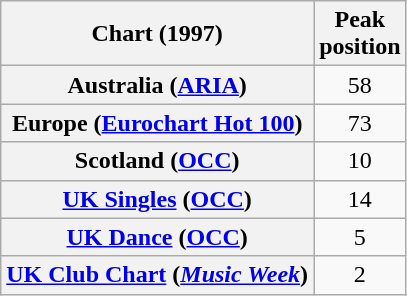<table class="wikitable sortable plainrowheaders" style="text-align:center">
<tr>
<th scope="col">Chart (1997)</th>
<th scope="col">Peak<br>position</th>
</tr>
<tr>
<th scope="row">Australia (<a href='#'>ARIA</a>)</th>
<td>58</td>
</tr>
<tr>
<th scope="row">Europe (<a href='#'>Eurochart Hot 100</a>)</th>
<td>73</td>
</tr>
<tr>
<th scope="row">Scotland (<a href='#'>OCC</a>)</th>
<td>10</td>
</tr>
<tr>
<th scope="row"><a href='#'>UK Singles</a> (<a href='#'>OCC</a>)</th>
<td>14</td>
</tr>
<tr>
<th scope="row"><a href='#'>UK Dance</a> (<a href='#'>OCC</a>)</th>
<td>5</td>
</tr>
<tr>
<th scope="row"><a href='#'>UK Club Chart</a> (<em><a href='#'>Music Week</a></em>)</th>
<td>2</td>
</tr>
</table>
